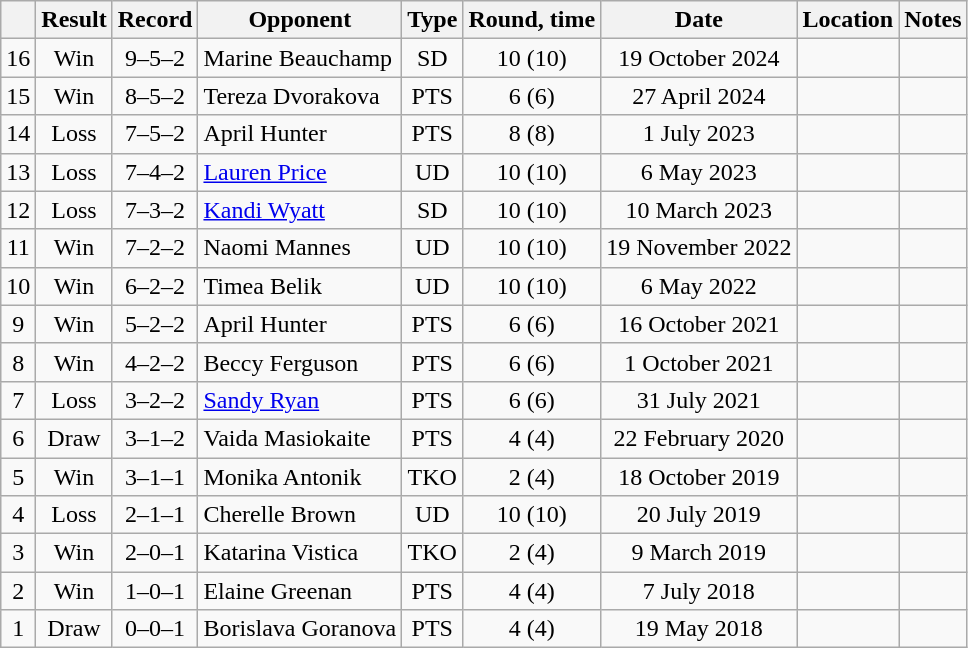<table class="wikitable" style="text-align:center">
<tr>
<th></th>
<th>Result</th>
<th>Record</th>
<th>Opponent</th>
<th>Type</th>
<th>Round, time</th>
<th>Date</th>
<th>Location</th>
<th>Notes</th>
</tr>
<tr>
<td>16</td>
<td>Win</td>
<td>9–5–2</td>
<td align=left>Marine Beauchamp</td>
<td>SD</td>
<td>10 (10)</td>
<td>19 October 2024</td>
<td align=left></td>
<td align=left></td>
</tr>
<tr>
<td>15</td>
<td>Win</td>
<td>8–5–2</td>
<td align=left>Tereza Dvorakova</td>
<td>PTS</td>
<td>6 (6)</td>
<td>27 April 2024</td>
<td align=left></td>
<td></td>
</tr>
<tr>
<td>14</td>
<td>Loss</td>
<td>7–5–2</td>
<td align=left>April Hunter</td>
<td>PTS</td>
<td>8 (8)</td>
<td>1 July 2023</td>
<td align=left></td>
<td></td>
</tr>
<tr>
<td>13</td>
<td>Loss</td>
<td>7–4–2</td>
<td align=left><a href='#'>Lauren Price</a></td>
<td>UD</td>
<td>10 (10)</td>
<td>6 May 2023</td>
<td align=left></td>
<td align=left></td>
</tr>
<tr>
<td>12</td>
<td>Loss</td>
<td>7–3–2</td>
<td align=left><a href='#'>Kandi Wyatt</a></td>
<td>SD</td>
<td>10 (10)</td>
<td>10 March 2023</td>
<td align=left></td>
<td align=left></td>
</tr>
<tr>
<td>11</td>
<td>Win</td>
<td>7–2–2</td>
<td align=left>Naomi Mannes</td>
<td>UD</td>
<td>10 (10)</td>
<td>19 November 2022</td>
<td align=left></td>
<td align=left></td>
</tr>
<tr>
<td>10</td>
<td>Win</td>
<td>6–2–2</td>
<td align=left>Timea Belik</td>
<td>UD</td>
<td>10 (10)</td>
<td>6 May 2022</td>
<td align=left></td>
<td align=left></td>
</tr>
<tr>
<td>9</td>
<td>Win</td>
<td>5–2–2</td>
<td align=left>April Hunter</td>
<td>PTS</td>
<td>6 (6)</td>
<td>16 October 2021</td>
<td align=left></td>
<td></td>
</tr>
<tr>
<td>8</td>
<td>Win</td>
<td>4–2–2</td>
<td align=left>Beccy Ferguson</td>
<td>PTS</td>
<td>6 (6)</td>
<td>1 October 2021</td>
<td align=left></td>
<td></td>
</tr>
<tr>
<td>7</td>
<td>Loss</td>
<td>3–2–2</td>
<td align=left><a href='#'>Sandy Ryan</a></td>
<td>PTS</td>
<td>6 (6)</td>
<td>31 July 2021</td>
<td align=left></td>
<td></td>
</tr>
<tr>
<td>6</td>
<td>Draw</td>
<td>3–1–2</td>
<td align=left>Vaida Masiokaite</td>
<td>PTS</td>
<td>4 (4)</td>
<td>22 February 2020</td>
<td align=left></td>
<td></td>
</tr>
<tr>
<td>5</td>
<td>Win</td>
<td>3–1–1</td>
<td align=left>Monika Antonik</td>
<td>TKO</td>
<td>2 (4)</td>
<td>18 October 2019</td>
<td align=left></td>
<td></td>
</tr>
<tr>
<td>4</td>
<td>Loss</td>
<td>2–1–1</td>
<td align=left>Cherelle Brown</td>
<td>UD</td>
<td>10 (10)</td>
<td>20 July 2019</td>
<td align=left></td>
<td align=left></td>
</tr>
<tr>
<td>3</td>
<td>Win</td>
<td>2–0–1</td>
<td align=left>Katarina Vistica</td>
<td>TKO</td>
<td>2 (4)</td>
<td>9 March 2019</td>
<td align=left></td>
<td></td>
</tr>
<tr>
<td>2</td>
<td>Win</td>
<td>1–0–1</td>
<td align=left>Elaine Greenan</td>
<td>PTS</td>
<td>4 (4)</td>
<td>7 July 2018</td>
<td align=left></td>
<td></td>
</tr>
<tr>
<td>1</td>
<td>Draw</td>
<td>0–0–1</td>
<td align=left>Borislava Goranova</td>
<td>PTS</td>
<td>4 (4)</td>
<td>19 May 2018</td>
<td align=left></td>
<td></td>
</tr>
</table>
